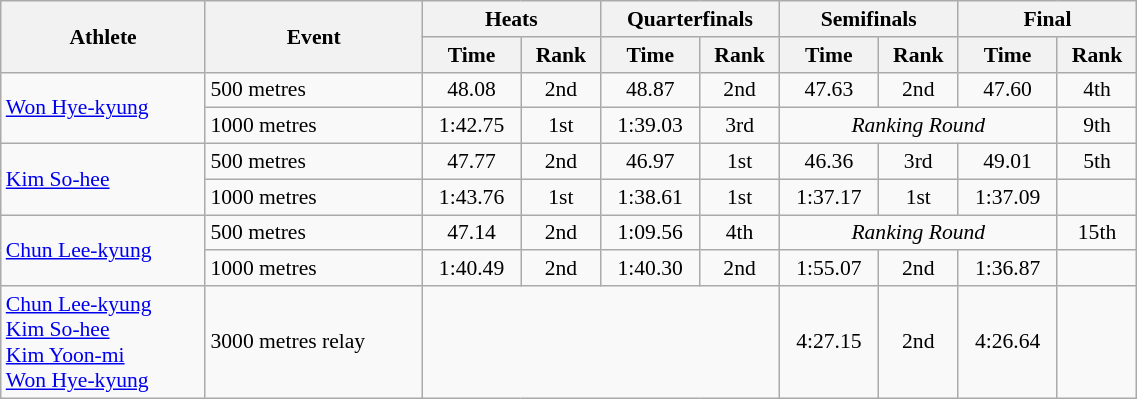<table class="wikitable" style="font-size:90%; text-align:center; width:60%">
<tr>
<th rowspan="2">Athlete</th>
<th rowspan="2">Event</th>
<th colspan="2">Heats</th>
<th colspan="2">Quarterfinals</th>
<th colspan="2">Semifinals</th>
<th colspan="2">Final</th>
</tr>
<tr>
<th>Time</th>
<th>Rank</th>
<th>Time</th>
<th>Rank</th>
<th>Time</th>
<th>Rank</th>
<th>Time</th>
<th>Rank</th>
</tr>
<tr>
<td align=left rowspan=2><a href='#'>Won Hye-kyung</a></td>
<td align=left>500 metres</td>
<td>48.08</td>
<td>2nd</td>
<td>48.87</td>
<td>2nd</td>
<td>47.63</td>
<td>2nd</td>
<td>47.60</td>
<td>4th</td>
</tr>
<tr>
<td align=left>1000 metres</td>
<td>1:42.75</td>
<td>1st</td>
<td>1:39.03</td>
<td>3rd</td>
<td colspan=3><em>Ranking Round</em></td>
<td>9th</td>
</tr>
<tr>
<td align=left rowspan=2><a href='#'>Kim So-hee</a></td>
<td align=left>500 metres</td>
<td>47.77</td>
<td>2nd</td>
<td>46.97</td>
<td>1st</td>
<td>46.36</td>
<td>3rd</td>
<td>49.01</td>
<td>5th</td>
</tr>
<tr>
<td align=left>1000 metres</td>
<td>1:43.76</td>
<td>1st</td>
<td>1:38.61</td>
<td>1st</td>
<td>1:37.17</td>
<td>1st</td>
<td>1:37.09</td>
<td></td>
</tr>
<tr>
<td align=left rowspan=2><a href='#'>Chun Lee-kyung</a></td>
<td align=left>500 metres</td>
<td>47.14</td>
<td>2nd</td>
<td>1:09.56</td>
<td>4th</td>
<td colspan=3><em>Ranking Round</em></td>
<td>15th</td>
</tr>
<tr>
<td align=left>1000 metres</td>
<td>1:40.49</td>
<td>2nd</td>
<td>1:40.30</td>
<td>2nd</td>
<td>1:55.07</td>
<td>2nd</td>
<td>1:36.87</td>
<td></td>
</tr>
<tr>
<td align=left rowspan=2><a href='#'>Chun Lee-kyung</a> <br> <a href='#'>Kim So-hee</a> <br> <a href='#'>Kim Yoon-mi</a> <br> <a href='#'>Won Hye-kyung</a></td>
<td align=left>3000 metres relay</td>
<td colspan=4></td>
<td>4:27.15</td>
<td>2nd</td>
<td>4:26.64</td>
<td></td>
</tr>
</table>
